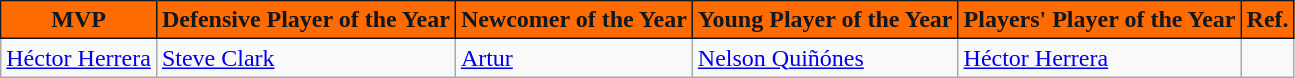<table class="wikitable">
<tr>
<th style="background:#FF6B00; color:#101820; border:1px solid #101820; text-align:center;">MVP</th>
<th style="background:#FF6B00; color:#101820; border:1px solid #101820; text-align:center;">Defensive Player of the Year</th>
<th style="background:#FF6B00; color:#101820; border:1px solid #101820; text-align:center;">Newcomer of the Year</th>
<th style="background:#FF6B00; color:#101820; border:1px solid #101820; text-align:center;">Young Player of the Year</th>
<th style="background:#FF6B00; color:#101820; border:1px solid #101820; text-align:center;">Players' Player of the Year</th>
<th style="background:#FF6B00; color:#101820; border:1px solid #101820; text-align:center;">Ref.</th>
</tr>
<tr>
<td> <a href='#'>Héctor Herrera</a></td>
<td> <a href='#'>Steve Clark</a></td>
<td> <a href='#'>Artur</a></td>
<td> <a href='#'>Nelson Quiñónes</a></td>
<td> <a href='#'>Héctor Herrera</a></td>
<td></td>
</tr>
</table>
